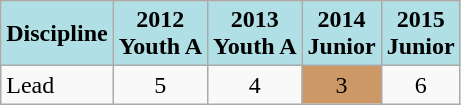<table class="wikitable" style="text-align: center;">
<tr>
<th style="background: #b0e0e6;">Discipline</th>
<th style="background: #b0e0e6;">2012<br>Youth A</th>
<th style="background: #b0e0e6;">2013<br>Youth A</th>
<th style="background: #b0e0e6;">2014<br>Junior</th>
<th style="background: #b0e0e6;">2015<br>Junior</th>
</tr>
<tr>
<td align="left">Lead</td>
<td>5</td>
<td>4</td>
<td style="background:#cc9966">3</td>
<td>6</td>
</tr>
</table>
